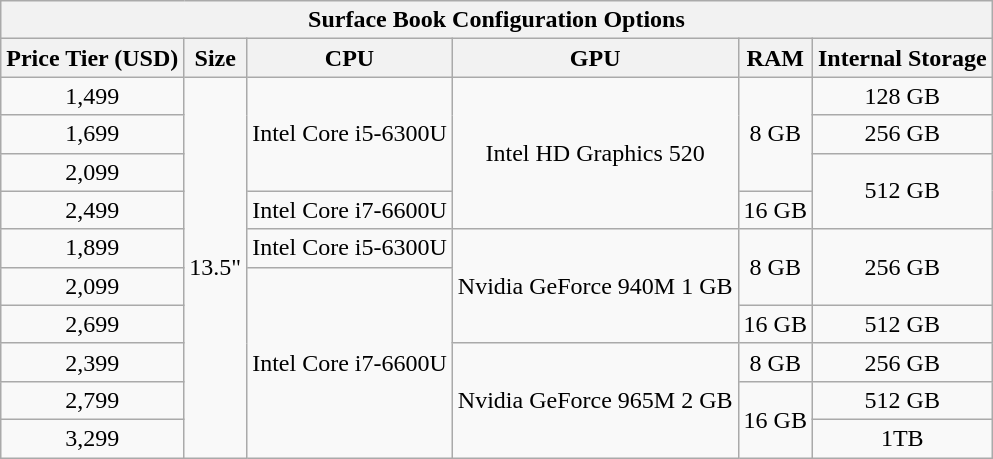<table class="wikitable mw-collapsible" align="center" style="text-align:center;">
<tr>
<th colspan="6">Surface Book Configuration Options </th>
</tr>
<tr>
<th>Price Tier (USD)</th>
<th>Size</th>
<th>CPU</th>
<th>GPU</th>
<th>RAM</th>
<th>Internal Storage</th>
</tr>
<tr>
<td>1,499</td>
<td rowspan="10">13.5"</td>
<td rowspan="3">Intel Core i5-6300U</td>
<td rowspan="4">Intel HD Graphics 520</td>
<td rowspan="3">8 GB</td>
<td>128 GB</td>
</tr>
<tr>
<td>1,699</td>
<td>256 GB</td>
</tr>
<tr>
<td>2,099</td>
<td rowspan="2">512 GB</td>
</tr>
<tr>
<td>2,499</td>
<td>Intel Core i7-6600U</td>
<td>16 GB</td>
</tr>
<tr>
<td>1,899</td>
<td>Intel Core i5-6300U</td>
<td rowspan="3">Nvidia GeForce 940M 1 GB</td>
<td rowspan="2">8 GB</td>
<td rowspan="2">256 GB</td>
</tr>
<tr>
<td>2,099</td>
<td rowspan="5">Intel Core i7-6600U</td>
</tr>
<tr>
<td>2,699</td>
<td>16 GB</td>
<td>512 GB</td>
</tr>
<tr>
<td>2,399</td>
<td rowspan="3">Nvidia GeForce 965M 2 GB</td>
<td>8 GB</td>
<td>256 GB</td>
</tr>
<tr>
<td>2,799</td>
<td rowspan="2">16 GB</td>
<td>512 GB</td>
</tr>
<tr>
<td>3,299</td>
<td>1TB</td>
</tr>
</table>
